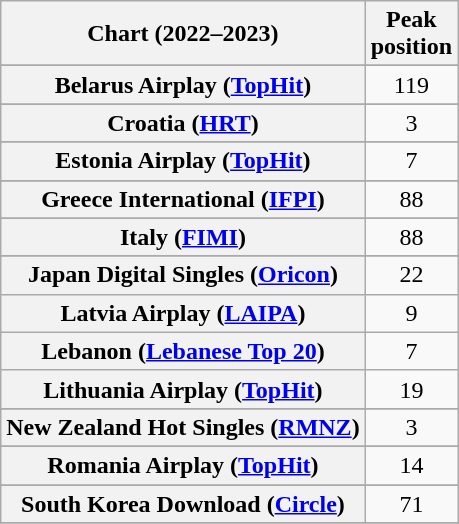<table class="wikitable sortable plainrowheaders" style="text-align:center">
<tr>
<th scope="col">Chart (2022–2023)</th>
<th scope="col">Peak<br>position</th>
</tr>
<tr>
</tr>
<tr>
</tr>
<tr>
<th scope="row">Belarus Airplay (<a href='#'>TopHit</a>)</th>
<td>119</td>
</tr>
<tr>
</tr>
<tr>
</tr>
<tr>
</tr>
<tr>
<th scope="row">Croatia (<a href='#'>HRT</a>)</th>
<td>3</td>
</tr>
<tr>
</tr>
<tr>
</tr>
<tr>
<th scope="row">Estonia Airplay (<a href='#'>TopHit</a>)</th>
<td>7</td>
</tr>
<tr>
</tr>
<tr>
</tr>
<tr>
</tr>
<tr>
<th scope="row">Greece International (<a href='#'>IFPI</a>)</th>
<td>88</td>
</tr>
<tr>
</tr>
<tr>
</tr>
<tr>
<th scope="row">Italy (<a href='#'>FIMI</a>)</th>
<td>88</td>
</tr>
<tr>
</tr>
<tr>
<th scope="row">Japan Digital Singles (<a href='#'>Oricon</a>)</th>
<td>22</td>
</tr>
<tr>
<th scope="row">Latvia Airplay (<a href='#'>LAIPA</a>)</th>
<td>9</td>
</tr>
<tr>
<th scope="row">Lebanon (<a href='#'>Lebanese Top 20</a>)</th>
<td>7</td>
</tr>
<tr>
<th scope="row">Lithuania Airplay (<a href='#'>TopHit</a>)</th>
<td>19</td>
</tr>
<tr>
</tr>
<tr>
</tr>
<tr>
<th scope="row">New Zealand Hot Singles (<a href='#'>RMNZ</a>)</th>
<td>3</td>
</tr>
<tr>
</tr>
<tr>
</tr>
<tr>
</tr>
<tr>
<th scope="row">Romania Airplay (<a href='#'>TopHit</a>)</th>
<td>14</td>
</tr>
<tr>
</tr>
<tr>
</tr>
<tr>
<th scope="row">South Korea Download (<a href='#'>Circle</a>)</th>
<td>71</td>
</tr>
<tr>
</tr>
<tr>
</tr>
<tr>
</tr>
<tr>
</tr>
</table>
